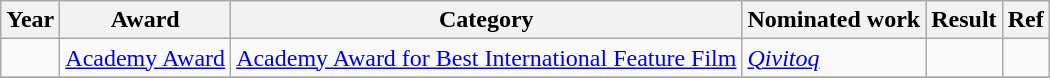<table class="wikitable sortable">
<tr>
<th>Year</th>
<th>Award</th>
<th>Category</th>
<th>Nominated work</th>
<th>Result</th>
<th>Ref</th>
</tr>
<tr>
<td></td>
<td><a href='#'>Academy Award</a></td>
<td><a href='#'>Academy Award for Best International Feature Film</a></td>
<td><em><a href='#'>Qivitoq</a></em></td>
<td></td>
<td></td>
</tr>
<tr>
</tr>
</table>
